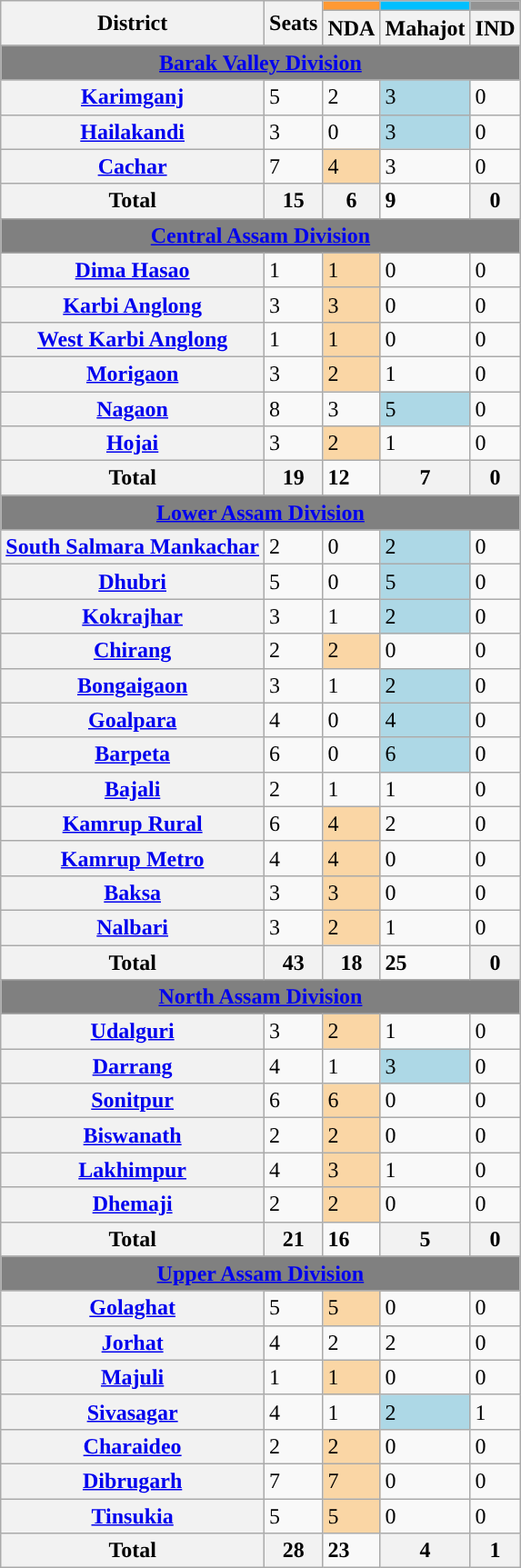<table class="wikitable sortable">
<tr>
<th rowspan ="2">District</th>
<th rowspan ="2">Seats</th>
<th style="background:#FF9933;"></th>
<th style="background:#00BFFF;"></th>
<th style="background:#939393;"></th>
</tr>
<tr>
<th>NDA</th>
<th>Mahajot</th>
<th>IND</th>
</tr>
<tr>
<td colspan="5" bgcolor="grey" align="center"><a href='#'><span><strong>Barak Valley Division</strong></span></a></td>
</tr>
<tr>
<th><a href='#'>Karimganj</a></th>
<td>5</td>
<td>2</td>
<td style="background:#ADD8E6;">3</td>
<td>0</td>
</tr>
<tr>
<th><a href='#'>Hailakandi</a></th>
<td>3</td>
<td>0</td>
<td style="background:#ADD8E6;">3</td>
<td>0</td>
</tr>
<tr>
<th><a href='#'>Cachar</a></th>
<td>7</td>
<td style="background:#FAD6A5;">4</td>
<td>3</td>
<td>0</td>
</tr>
<tr>
<th>Total</th>
<th align="left">15</th>
<th align="left">6</th>
<td bgcolor=><strong>9</strong></td>
<th align="left">0</th>
</tr>
<tr>
<td colspan="5" bgcolor="grey" align="center"><a href='#'><span><strong>Central Assam Division</strong></span></a></td>
</tr>
<tr>
<th><a href='#'>Dima Hasao</a></th>
<td>1</td>
<td style="background:#FAD6A5;">1</td>
<td>0</td>
<td>0</td>
</tr>
<tr>
<th><a href='#'>Karbi Anglong</a></th>
<td>3</td>
<td style="background:#FAD6A5;">3</td>
<td>0</td>
<td>0</td>
</tr>
<tr>
<th><a href='#'>West Karbi Anglong</a></th>
<td>1</td>
<td style="background:#FAD6A5;">1</td>
<td>0</td>
<td>0</td>
</tr>
<tr>
<th><a href='#'>Morigaon</a></th>
<td>3</td>
<td style="background:#FAD6A5;">2</td>
<td>1</td>
<td>0</td>
</tr>
<tr>
<th><a href='#'>Nagaon</a></th>
<td>8</td>
<td>3</td>
<td style="background:#ADD8E6;">5</td>
<td>0</td>
</tr>
<tr>
<th><a href='#'>Hojai</a></th>
<td>3</td>
<td style="background:#FAD6A5;">2</td>
<td>1</td>
<td>0</td>
</tr>
<tr>
<th>Total</th>
<th align="left">19</th>
<td bgcolor=><strong>12</strong></td>
<th align="left">7</th>
<th align="left">0</th>
</tr>
<tr>
<td colspan="5" bgcolor="grey" align="center"><a href='#'><span><strong>Lower Assam Division</strong></span></a></td>
</tr>
<tr>
<th><a href='#'>South Salmara Mankachar</a></th>
<td>2</td>
<td>0</td>
<td style="background:#ADD8E6;">2</td>
<td>0</td>
</tr>
<tr>
<th><a href='#'>Dhubri</a></th>
<td>5</td>
<td>0</td>
<td style="background:#ADD8E6;">5</td>
<td>0</td>
</tr>
<tr>
<th><a href='#'>Kokrajhar</a></th>
<td>3</td>
<td>1</td>
<td style="background:#ADD8E6;">2</td>
<td>0</td>
</tr>
<tr>
<th><a href='#'>Chirang</a></th>
<td>2</td>
<td style="background:#FAD6A5;">2</td>
<td>0</td>
<td>0</td>
</tr>
<tr>
<th><a href='#'>Bongaigaon</a></th>
<td>3</td>
<td>1</td>
<td style="background:#ADD8E6;">2</td>
<td>0</td>
</tr>
<tr>
<th><a href='#'>Goalpara</a></th>
<td>4</td>
<td>0</td>
<td style="background:#ADD8E6;">4</td>
<td>0</td>
</tr>
<tr>
<th><a href='#'>Barpeta</a></th>
<td>6</td>
<td>0</td>
<td style="background:#ADD8E6;">6</td>
<td>0</td>
</tr>
<tr>
<th><a href='#'>Bajali</a></th>
<td>2</td>
<td>1</td>
<td>1</td>
<td>0</td>
</tr>
<tr>
<th><a href='#'>Kamrup Rural</a></th>
<td>6</td>
<td style="background:#FAD6A5;">4</td>
<td>2</td>
<td>0</td>
</tr>
<tr>
<th><a href='#'>Kamrup Metro</a></th>
<td>4</td>
<td style="background:#FAD6A5;">4</td>
<td>0</td>
<td>0</td>
</tr>
<tr>
<th><a href='#'>Baksa</a></th>
<td>3</td>
<td style="background:#FAD6A5;">3</td>
<td>0</td>
<td>0</td>
</tr>
<tr>
<th><a href='#'>Nalbari</a></th>
<td>3</td>
<td style="background:#FAD6A5;">2</td>
<td>1</td>
<td>0</td>
</tr>
<tr>
<th>Total</th>
<th align="left">43</th>
<th align="left">18</th>
<td bgcolor=><strong>25</strong></td>
<th align="left">0</th>
</tr>
<tr>
<td colspan="5" bgcolor="grey" align="center"><a href='#'><span><strong>North Assam Division</strong></span></a></td>
</tr>
<tr>
<th><a href='#'>Udalguri</a></th>
<td>3</td>
<td style="background:#FAD6A5;">2</td>
<td>1</td>
<td>0</td>
</tr>
<tr>
<th><a href='#'>Darrang</a></th>
<td>4</td>
<td>1</td>
<td style="background:#ADD8E6;">3</td>
<td>0</td>
</tr>
<tr>
<th><a href='#'>Sonitpur</a></th>
<td>6</td>
<td style="background:#FAD6A5;">6</td>
<td>0</td>
<td>0</td>
</tr>
<tr>
<th><a href='#'>Biswanath</a></th>
<td>2</td>
<td style="background:#FAD6A5;">2</td>
<td>0</td>
<td>0</td>
</tr>
<tr>
<th><a href='#'>Lakhimpur</a></th>
<td>4</td>
<td style="background:#FAD6A5;">3</td>
<td>1</td>
<td>0</td>
</tr>
<tr>
<th><a href='#'>Dhemaji</a></th>
<td>2</td>
<td style="background:#FAD6A5;">2</td>
<td>0</td>
<td>0</td>
</tr>
<tr>
<th>Total</th>
<th align="left">21</th>
<td bgcolor=><strong>16</strong></td>
<th align="left">5</th>
<th align="left">0</th>
</tr>
<tr>
<td colspan="5" bgcolor="grey" align="center"><a href='#'><span><strong>Upper Assam Division</strong></span></a></td>
</tr>
<tr>
<th><a href='#'>Golaghat</a></th>
<td>5</td>
<td style=" background:#FAD6A5;">5</td>
<td>0</td>
<td>0</td>
</tr>
<tr>
<th><a href='#'>Jorhat</a></th>
<td>4</td>
<td>2</td>
<td>2</td>
<td>0</td>
</tr>
<tr>
<th><a href='#'>Majuli</a></th>
<td>1</td>
<td style=" background:#FAD6A5;">1</td>
<td>0</td>
<td>0</td>
</tr>
<tr>
<th><a href='#'>Sivasagar</a></th>
<td>4</td>
<td>1</td>
<td style="background:#ADD8E6;">2</td>
<td>1</td>
</tr>
<tr>
<th><a href='#'>Charaideo</a></th>
<td>2</td>
<td style=" background:#FAD6A5;">2</td>
<td>0</td>
<td>0</td>
</tr>
<tr>
<th><a href='#'>Dibrugarh</a></th>
<td>7</td>
<td style="background:#FAD6A5;">7</td>
<td>0</td>
<td>0</td>
</tr>
<tr>
<th><a href='#'>Tinsukia</a></th>
<td>5</td>
<td style=" background:#FAD6A5;">5</td>
<td>0</td>
<td>0</td>
</tr>
<tr>
<th>Total</th>
<th align="left">28</th>
<td bgcolor=><strong>23</strong></td>
<th align="left">4</th>
<th align="left">1</th>
</tr>
</table>
